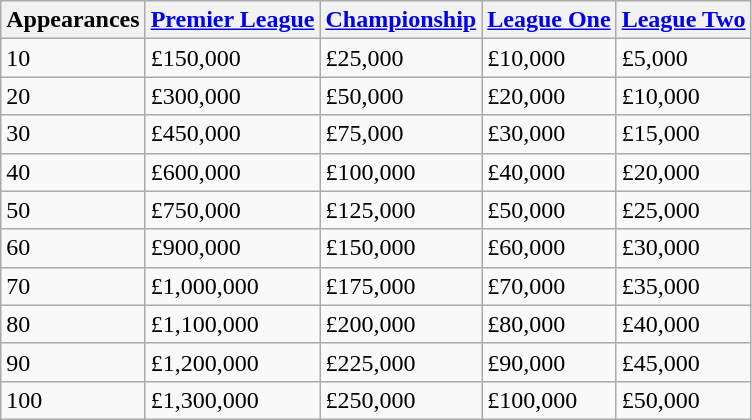<table class="wikitable">
<tr>
<th>Appearances</th>
<th><a href='#'>Premier League</a></th>
<th><a href='#'>Championship</a></th>
<th><a href='#'>League One</a></th>
<th><a href='#'>League Two</a></th>
</tr>
<tr>
<td>10</td>
<td>£150,000</td>
<td>£25,000</td>
<td>£10,000</td>
<td>£5,000</td>
</tr>
<tr>
<td>20</td>
<td>£300,000</td>
<td>£50,000</td>
<td>£20,000</td>
<td>£10,000</td>
</tr>
<tr>
<td>30</td>
<td>£450,000</td>
<td>£75,000</td>
<td>£30,000</td>
<td>£15,000</td>
</tr>
<tr>
<td>40</td>
<td>£600,000</td>
<td>£100,000</td>
<td>£40,000</td>
<td>£20,000</td>
</tr>
<tr>
<td>50</td>
<td>£750,000</td>
<td>£125,000</td>
<td>£50,000</td>
<td>£25,000</td>
</tr>
<tr>
<td>60</td>
<td>£900,000</td>
<td>£150,000</td>
<td>£60,000</td>
<td>£30,000</td>
</tr>
<tr>
<td>70</td>
<td>£1,000,000</td>
<td>£175,000</td>
<td>£70,000</td>
<td>£35,000</td>
</tr>
<tr>
<td>80</td>
<td>£1,100,000</td>
<td>£200,000</td>
<td>£80,000</td>
<td>£40,000</td>
</tr>
<tr>
<td>90</td>
<td>£1,200,000</td>
<td>£225,000</td>
<td>£90,000</td>
<td>£45,000</td>
</tr>
<tr>
<td>100</td>
<td>£1,300,000</td>
<td>£250,000</td>
<td>£100,000</td>
<td>£50,000</td>
</tr>
</table>
